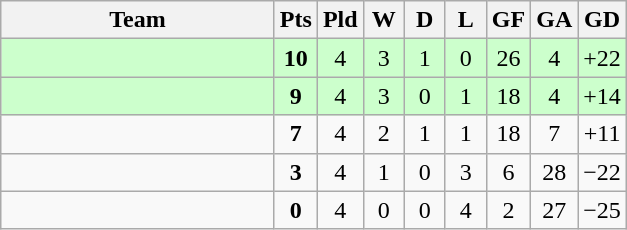<table class=wikitable style="text-align:center">
<tr>
<th width=175>Team</th>
<th width=20>Pts</th>
<th width=20>Pld</th>
<th width=20>W</th>
<th width=20>D</th>
<th width=20>L</th>
<th width=20>GF</th>
<th width=20>GA</th>
<th width=20>GD</th>
</tr>
<tr style="background:#cfc;">
<td style="text-align:left"></td>
<td><strong>10</strong></td>
<td>4</td>
<td>3</td>
<td>1</td>
<td>0</td>
<td>26</td>
<td>4</td>
<td>+22</td>
</tr>
<tr style="background:#cfc;">
<td style="text-align:left"></td>
<td><strong>9</strong></td>
<td>4</td>
<td>3</td>
<td>0</td>
<td>1</td>
<td>18</td>
<td>4</td>
<td>+14</td>
</tr>
<tr>
<td style="text-align:left"></td>
<td><strong>7</strong></td>
<td>4</td>
<td>2</td>
<td>1</td>
<td>1</td>
<td>18</td>
<td>7</td>
<td>+11</td>
</tr>
<tr>
<td style="text-align:left"></td>
<td><strong>3</strong></td>
<td>4</td>
<td>1</td>
<td>0</td>
<td>3</td>
<td>6</td>
<td>28</td>
<td>−22</td>
</tr>
<tr>
<td style="text-align:left"></td>
<td><strong>0</strong></td>
<td>4</td>
<td>0</td>
<td>0</td>
<td>4</td>
<td>2</td>
<td>27</td>
<td>−25</td>
</tr>
</table>
